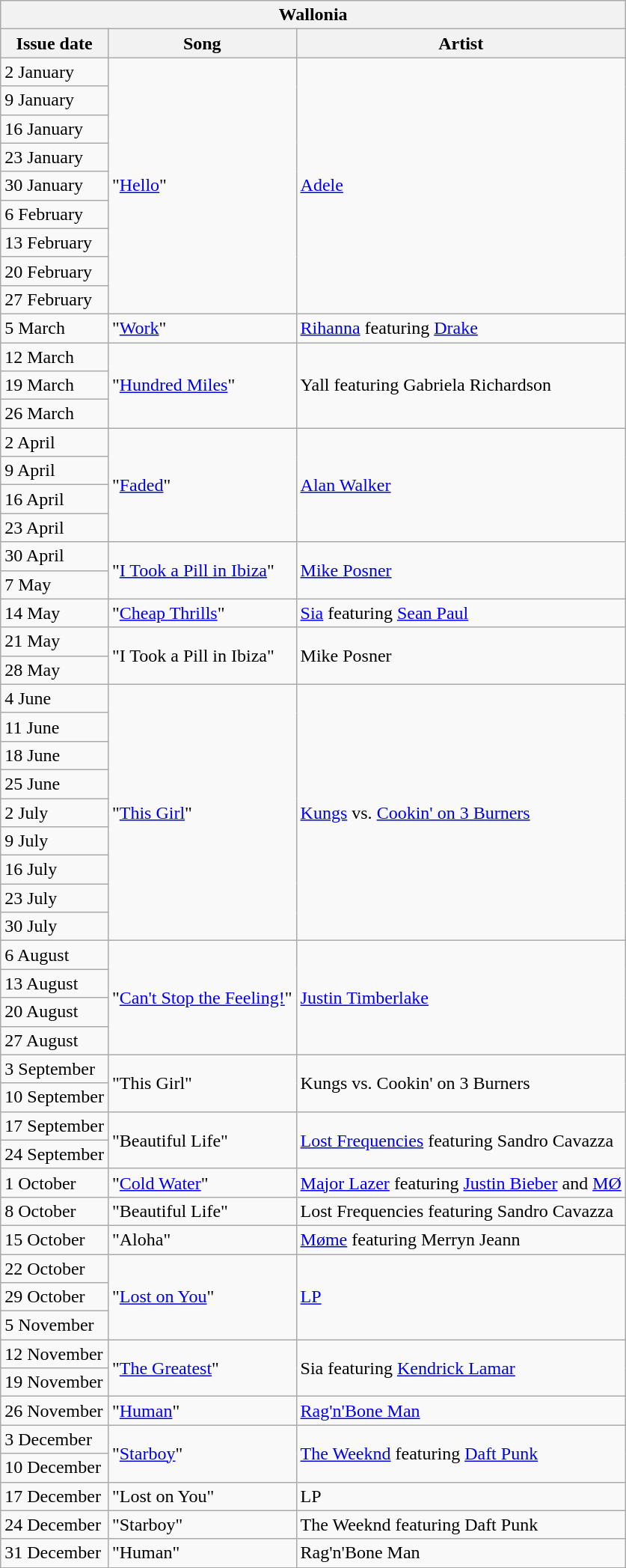<table class="wikitable">
<tr>
<th colspan="4">Wallonia</th>
</tr>
<tr>
<th>Issue date</th>
<th>Song</th>
<th>Artist</th>
</tr>
<tr>
<td>2 January</td>
<td rowspan="9">"<a href='#'>Hello</a>"</td>
<td rowspan="9"><a href='#'>Adele</a></td>
</tr>
<tr>
<td>9 January</td>
</tr>
<tr>
<td>16 January</td>
</tr>
<tr>
<td>23 January</td>
</tr>
<tr>
<td>30 January</td>
</tr>
<tr>
<td>6 February</td>
</tr>
<tr>
<td>13 February</td>
</tr>
<tr>
<td>20 February</td>
</tr>
<tr>
<td>27 February</td>
</tr>
<tr>
<td>5 March</td>
<td>"<a href='#'>Work</a>"</td>
<td><a href='#'>Rihanna</a> featuring <a href='#'>Drake</a></td>
</tr>
<tr>
<td>12 March</td>
<td rowspan="3">"<a href='#'>Hundred Miles</a>"</td>
<td rowspan="3">Yall featuring Gabriela Richardson</td>
</tr>
<tr>
<td>19 March</td>
</tr>
<tr>
<td>26 March</td>
</tr>
<tr>
<td>2 April</td>
<td rowspan="4">"<a href='#'>Faded</a>"</td>
<td rowspan="4"><a href='#'>Alan Walker</a></td>
</tr>
<tr>
<td>9 April</td>
</tr>
<tr>
<td>16 April</td>
</tr>
<tr>
<td>23 April</td>
</tr>
<tr>
<td>30 April</td>
<td rowspan="2">"<a href='#'>I Took a Pill in Ibiza</a>"</td>
<td rowspan="2"><a href='#'>Mike Posner</a></td>
</tr>
<tr>
<td>7 May</td>
</tr>
<tr>
<td>14 May</td>
<td>"<a href='#'>Cheap Thrills</a>"</td>
<td><a href='#'>Sia</a> featuring <a href='#'>Sean Paul</a></td>
</tr>
<tr>
<td>21 May</td>
<td rowspan="2">"I Took a Pill in Ibiza"</td>
<td rowspan="2">Mike Posner</td>
</tr>
<tr>
<td>28 May</td>
</tr>
<tr>
<td>4 June</td>
<td rowspan="9">"<a href='#'>This Girl</a>"</td>
<td rowspan="9"><a href='#'>Kungs</a> vs. <a href='#'>Cookin' on 3 Burners</a></td>
</tr>
<tr>
<td>11 June</td>
</tr>
<tr>
<td>18 June</td>
</tr>
<tr>
<td>25 June</td>
</tr>
<tr>
<td>2 July</td>
</tr>
<tr>
<td>9 July</td>
</tr>
<tr>
<td>16 July</td>
</tr>
<tr>
<td>23 July</td>
</tr>
<tr>
<td>30 July</td>
</tr>
<tr>
<td>6 August</td>
<td rowspan="4">"<a href='#'>Can't Stop the Feeling!</a>"</td>
<td rowspan="4"><a href='#'>Justin Timberlake</a></td>
</tr>
<tr>
<td>13 August</td>
</tr>
<tr>
<td>20 August</td>
</tr>
<tr>
<td>27 August</td>
</tr>
<tr>
<td>3 September</td>
<td rowspan="2">"This Girl"</td>
<td rowspan="2">Kungs vs. Cookin' on 3 Burners</td>
</tr>
<tr>
<td>10 September</td>
</tr>
<tr>
<td>17 September</td>
<td rowspan="2">"Beautiful Life"</td>
<td rowspan="2"><a href='#'>Lost Frequencies</a> featuring Sandro Cavazza</td>
</tr>
<tr>
<td>24 September</td>
</tr>
<tr>
<td>1 October</td>
<td>"<a href='#'>Cold Water</a>"</td>
<td><a href='#'>Major Lazer</a> featuring <a href='#'>Justin Bieber</a> and <a href='#'>MØ</a></td>
</tr>
<tr>
<td>8 October</td>
<td>"Beautiful Life"</td>
<td>Lost Frequencies featuring Sandro Cavazza</td>
</tr>
<tr>
<td>15 October</td>
<td>"Aloha"</td>
<td><a href='#'>Møme</a> featuring Merryn Jeann</td>
</tr>
<tr>
<td>22 October</td>
<td rowspan="3">"<a href='#'>Lost on You</a>"</td>
<td rowspan="3"><a href='#'>LP</a></td>
</tr>
<tr>
<td>29 October</td>
</tr>
<tr>
<td>5 November</td>
</tr>
<tr>
<td>12 November</td>
<td rowspan="2">"<a href='#'>The Greatest</a>"</td>
<td rowspan="2">Sia featuring <a href='#'>Kendrick Lamar</a></td>
</tr>
<tr>
<td>19 November</td>
</tr>
<tr>
<td>26 November</td>
<td>"<a href='#'>Human</a>"</td>
<td><a href='#'>Rag'n'Bone Man</a></td>
</tr>
<tr>
<td>3 December</td>
<td rowspan="2">"<a href='#'>Starboy</a>"</td>
<td rowspan="2"><a href='#'>The Weeknd</a> featuring <a href='#'>Daft Punk</a></td>
</tr>
<tr>
<td>10 December</td>
</tr>
<tr>
<td>17 December</td>
<td>"Lost on You"</td>
<td>LP</td>
</tr>
<tr>
<td>24 December</td>
<td>"Starboy"</td>
<td>The Weeknd featuring Daft Punk</td>
</tr>
<tr>
<td>31 December</td>
<td>"Human"</td>
<td>Rag'n'Bone Man</td>
</tr>
</table>
